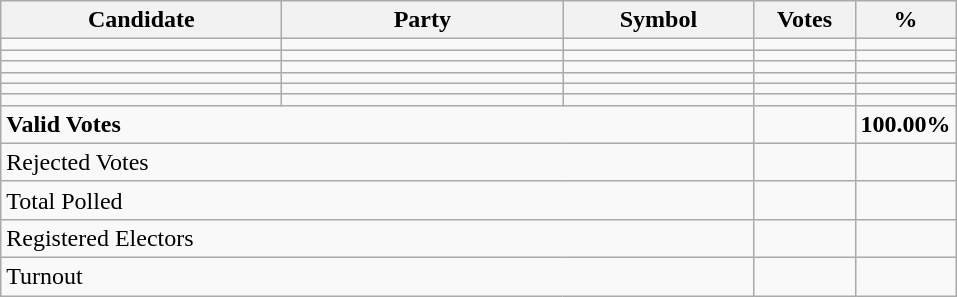<table class="wikitable" border="1" style="text-align:right;">
<tr>
<th align=left width="180">Candidate</th>
<th align=left width="180">Party</th>
<th align=left width="120">Symbol</th>
<th align=left width="60">Votes</th>
<th align=left width="60">%</th>
</tr>
<tr>
<td align=left></td>
<td align=left></td>
<td></td>
<td></td>
<td></td>
</tr>
<tr>
<td align=left></td>
<td align=left></td>
<td></td>
<td></td>
<td></td>
</tr>
<tr>
<td align=left></td>
<td align=left></td>
<td></td>
<td></td>
<td></td>
</tr>
<tr>
<td align=left></td>
<td align=left></td>
<td></td>
<td></td>
<td></td>
</tr>
<tr>
<td align=left></td>
<td align=left></td>
<td></td>
<td></td>
<td></td>
</tr>
<tr>
<td align=left></td>
<td align=left></td>
<td></td>
<td></td>
<td></td>
</tr>
<tr>
<td align=left colspan=3><strong>Valid Votes</strong></td>
<td><strong> </strong></td>
<td><strong>100.00%</strong></td>
</tr>
<tr>
<td align=left colspan=3>Rejected Votes</td>
<td></td>
<td></td>
</tr>
<tr>
<td align=left colspan=3>Total Polled</td>
<td></td>
<td></td>
</tr>
<tr>
<td align=left colspan=3>Registered Electors</td>
<td></td>
<td></td>
</tr>
<tr>
<td align=left colspan=3>Turnout</td>
<td></td>
</tr>
</table>
